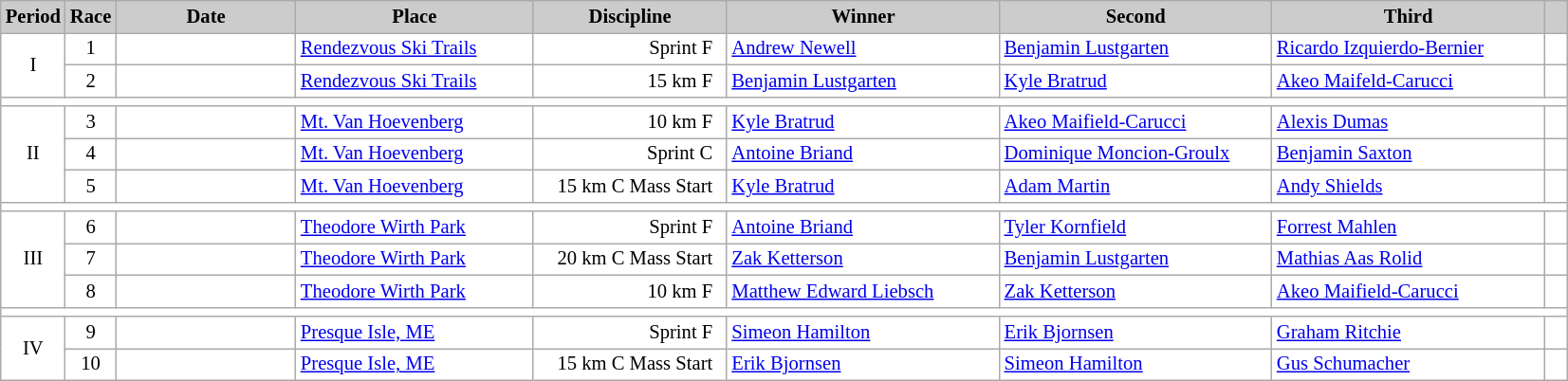<table class="wikitable plainrowheaders" style="background:#fff; font-size:86%; line-height:16px; border:grey solid 1px; border-collapse:collapse;">
<tr style="background:#ccc; text-align:center;">
<th scope="col" style="background:#ccc; width=20 px;">Period</th>
<th scope="col" style="background:#ccc; width=30 px;">Race</th>
<th scope="col" style="background:#ccc; width:120px;">Date</th>
<th scope="col" style="background:#ccc; width:160px;">Place</th>
<th scope="col" style="background:#ccc; width:130px;">Discipline</th>
<th scope="col" style="background:#ccc; width:185px;">Winner</th>
<th scope="col" style="background:#ccc; width:185px;">Second</th>
<th scope="col" style="background:#ccc; width:185px;">Third</th>
<th scope="col" style="background:#ccc; width:10px;"></th>
</tr>
<tr>
<td rowspan=2 align=center>I</td>
<td align=center>1</td>
<td align=right>  </td>
<td> <a href='#'>Rendezvous Ski Trails</a></td>
<td align=right>Sprint F  </td>
<td> <a href='#'>Andrew Newell</a></td>
<td> <a href='#'>Benjamin Lustgarten</a></td>
<td> <a href='#'>Ricardo Izquierdo-Bernier</a></td>
<td></td>
</tr>
<tr>
<td align=center>2</td>
<td align=right>  </td>
<td> <a href='#'>Rendezvous Ski Trails</a></td>
<td align=right>15 km F  </td>
<td> <a href='#'>Benjamin Lustgarten</a></td>
<td> <a href='#'>Kyle Bratrud</a></td>
<td> <a href='#'>Akeo Maifeld-Carucci</a></td>
<td></td>
</tr>
<tr>
<td colspan=9></td>
</tr>
<tr>
<td rowspan=3 align=center>II</td>
<td align=center>3</td>
<td align=right>  </td>
<td> <a href='#'>Mt. Van Hoevenberg</a></td>
<td align=right>10 km F  </td>
<td> <a href='#'>Kyle Bratrud</a></td>
<td> <a href='#'>Akeo Maifield-Carucci</a></td>
<td> <a href='#'>Alexis Dumas</a></td>
<td></td>
</tr>
<tr>
<td align=center>4</td>
<td align=right>  </td>
<td> <a href='#'>Mt. Van Hoevenberg</a></td>
<td align=right>Sprint C  </td>
<td> <a href='#'>Antoine Briand</a></td>
<td> <a href='#'>Dominique Moncion-Groulx</a></td>
<td> <a href='#'>Benjamin Saxton</a></td>
<td></td>
</tr>
<tr>
<td align=center>5</td>
<td align=right>  </td>
<td> <a href='#'>Mt. Van Hoevenberg</a></td>
<td align=right>15 km C Mass Start  </td>
<td> <a href='#'>Kyle Bratrud</a></td>
<td> <a href='#'>Adam Martin</a></td>
<td> <a href='#'>Andy Shields</a></td>
<td></td>
</tr>
<tr>
<td colspan=9></td>
</tr>
<tr>
<td rowspan=3 align=center>III</td>
<td align=center>6</td>
<td align=right>  </td>
<td> <a href='#'>Theodore Wirth Park</a></td>
<td align=right>Sprint F  </td>
<td> <a href='#'>Antoine Briand</a></td>
<td> <a href='#'>Tyler Kornfield</a></td>
<td> <a href='#'>Forrest Mahlen</a></td>
<td></td>
</tr>
<tr>
<td align=center>7</td>
<td align=right>  </td>
<td> <a href='#'>Theodore Wirth Park</a></td>
<td align=right>20 km C Mass Start  </td>
<td> <a href='#'>Zak Ketterson</a></td>
<td> <a href='#'>Benjamin Lustgarten</a></td>
<td> <a href='#'>Mathias Aas Rolid</a></td>
<td></td>
</tr>
<tr>
<td align=center>8</td>
<td align=right>  </td>
<td> <a href='#'>Theodore Wirth Park</a></td>
<td align=right>10 km F  </td>
<td> <a href='#'>Matthew Edward Liebsch</a></td>
<td> <a href='#'>Zak Ketterson</a></td>
<td> <a href='#'>Akeo Maifield-Carucci</a></td>
<td></td>
</tr>
<tr>
<td colspan=9></td>
</tr>
<tr>
<td rowspan=2 align=center>IV</td>
<td align=center>9</td>
<td align=right>  </td>
<td> <a href='#'>Presque Isle, ME</a></td>
<td align=right>Sprint F  </td>
<td> <a href='#'>Simeon Hamilton</a></td>
<td> <a href='#'>Erik Bjornsen</a></td>
<td> <a href='#'>Graham Ritchie</a></td>
<td></td>
</tr>
<tr>
<td align=center>10</td>
<td align=right>  </td>
<td> <a href='#'>Presque Isle, ME</a></td>
<td align=right>15 km C Mass Start  </td>
<td> <a href='#'>Erik Bjornsen</a></td>
<td> <a href='#'>Simeon Hamilton</a></td>
<td> <a href='#'>Gus Schumacher</a></td>
<td></td>
</tr>
</table>
